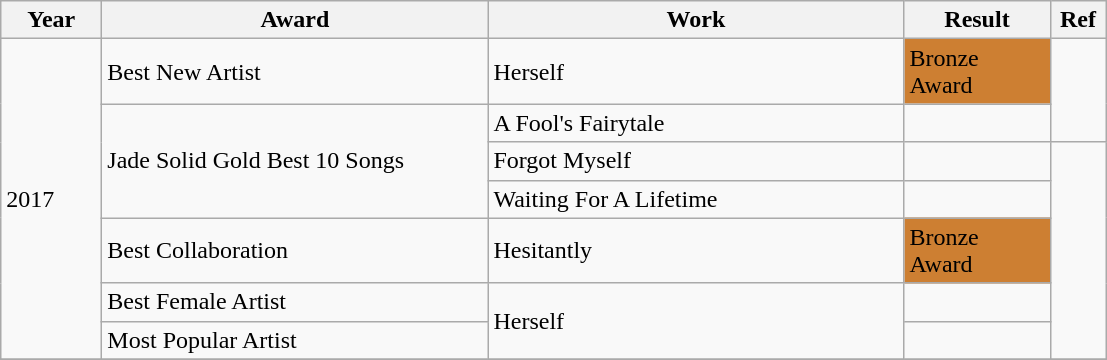<table class="wikitable">
<tr>
<th width=60>Year</th>
<th style="width:250px;">Award</th>
<th style="width:270px;">Work</th>
<th width="90">Result</th>
<th width="30">Ref</th>
</tr>
<tr>
<td rowspan="7">2017</td>
<td>Best New Artist</td>
<td>Herself</td>
<td style="background: #CD7F32"><div>Bronze Award</div></td>
<td rowspan="2"></td>
</tr>
<tr>
<td rowspan="3">Jade Solid Gold Best 10 Songs</td>
<td>A Fool's Fairytale</td>
<td></td>
</tr>
<tr>
<td>Forgot Myself</td>
<td></td>
<td rowspan="5"></td>
</tr>
<tr>
<td>Waiting For A Lifetime</td>
<td></td>
</tr>
<tr>
<td>Best Collaboration</td>
<td>Hesitantly</td>
<td style="background: #CD7F32"><div>Bronze Award</div></td>
</tr>
<tr>
<td>Best Female Artist</td>
<td rowspan="2">Herself</td>
<td></td>
</tr>
<tr>
<td>Most Popular Artist</td>
<td></td>
</tr>
<tr>
</tr>
</table>
